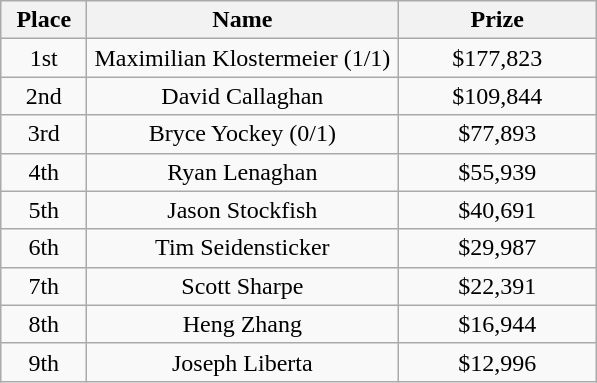<table class="wikitable">
<tr>
<th width="50">Place</th>
<th width="200">Name</th>
<th width="125">Prize</th>
</tr>
<tr>
<td align = "center">1st</td>
<td align = "center">Maximilian Klostermeier (1/1)</td>
<td align = "center">$177,823</td>
</tr>
<tr>
<td align = "center">2nd</td>
<td align = "center">David Callaghan</td>
<td align = "center">$109,844</td>
</tr>
<tr>
<td align = "center">3rd</td>
<td align = "center">Bryce Yockey (0/1)</td>
<td align = "center">$77,893</td>
</tr>
<tr>
<td align = "center">4th</td>
<td align = "center">Ryan Lenaghan</td>
<td align = "center">$55,939</td>
</tr>
<tr>
<td align = "center">5th</td>
<td align = "center">Jason Stockfish</td>
<td align = "center">$40,691</td>
</tr>
<tr>
<td align = "center">6th</td>
<td align = "center">Tim Seidensticker</td>
<td align = "center">$29,987</td>
</tr>
<tr>
<td align = "center">7th</td>
<td align = "center">Scott Sharpe</td>
<td align = "center">$22,391</td>
</tr>
<tr>
<td align = "center">8th</td>
<td align = "center">Heng Zhang</td>
<td align = "center">$16,944</td>
</tr>
<tr>
<td align = "center">9th</td>
<td align = "center">Joseph Liberta</td>
<td align = "center">$12,996</td>
</tr>
</table>
